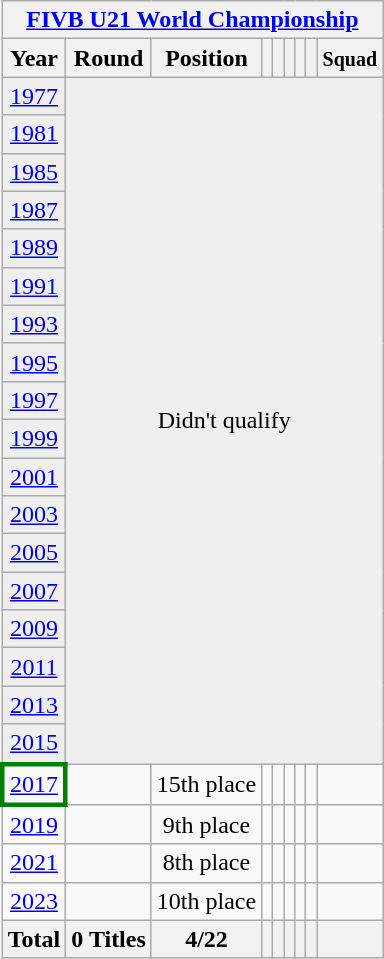<table class="wikitable" style="text-align: center;">
<tr>
<th colspan=9><a href='#'>FIVB U21 World Championship</a></th>
</tr>
<tr>
<th>Year</th>
<th>Round</th>
<th>Position</th>
<th></th>
<th></th>
<th></th>
<th></th>
<th></th>
<th><small>Squad</small></th>
</tr>
<tr bgcolor="efefef">
<td> <a href='#'>1977</a></td>
<td colspan=9 rowspan=18>Didn't qualify</td>
</tr>
<tr bgcolor="efefef">
<td> <a href='#'>1981</a></td>
</tr>
<tr bgcolor="efefef">
<td> <a href='#'>1985</a></td>
</tr>
<tr bgcolor="efefef">
<td> <a href='#'>1987</a></td>
</tr>
<tr bgcolor="efefef">
<td> <a href='#'>1989</a></td>
</tr>
<tr bgcolor="efefef">
<td> <a href='#'>1991</a></td>
</tr>
<tr bgcolor="efefef">
<td> <a href='#'>1993</a></td>
</tr>
<tr bgcolor="efefef">
<td> <a href='#'>1995</a></td>
</tr>
<tr bgcolor="efefef">
<td> <a href='#'>1997</a></td>
</tr>
<tr bgcolor="efefef">
<td> <a href='#'>1999</a></td>
</tr>
<tr bgcolor="efefef">
<td> <a href='#'>2001</a></td>
</tr>
<tr bgcolor="efefef">
<td> <a href='#'>2003</a></td>
</tr>
<tr bgcolor="efefef">
<td> <a href='#'>2005</a></td>
</tr>
<tr bgcolor="efefef">
<td> <a href='#'>2007</a></td>
</tr>
<tr bgcolor="efefef">
<td> <a href='#'>2009</a></td>
</tr>
<tr bgcolor="efefef">
<td> <a href='#'>2011</a></td>
</tr>
<tr bgcolor="efefef">
<td> <a href='#'>2013</a></td>
</tr>
<tr bgcolor="efefef">
<td> <a href='#'>2015</a></td>
</tr>
<tr>
<td style="border:3px solid green"> <a href='#'>2017</a></td>
<td></td>
<td>15th place</td>
<td></td>
<td></td>
<td></td>
<td></td>
<td></td>
<td></td>
</tr>
<tr>
<td> <a href='#'>2019</a></td>
<td></td>
<td>9th place</td>
<td></td>
<td></td>
<td></td>
<td></td>
<td></td>
<td></td>
</tr>
<tr>
<td>  <a href='#'>2021</a></td>
<td></td>
<td>8th place</td>
<td></td>
<td></td>
<td></td>
<td></td>
<td></td>
<td></td>
</tr>
<tr>
<td> <a href='#'>2023</a></td>
<td></td>
<td>10th place</td>
<td></td>
<td></td>
<td></td>
<td></td>
<td></td>
<td></td>
</tr>
<tr>
<th>Total</th>
<th>0 Titles</th>
<th>4/22</th>
<th></th>
<th></th>
<th></th>
<th></th>
<th></th>
<th></th>
</tr>
</table>
